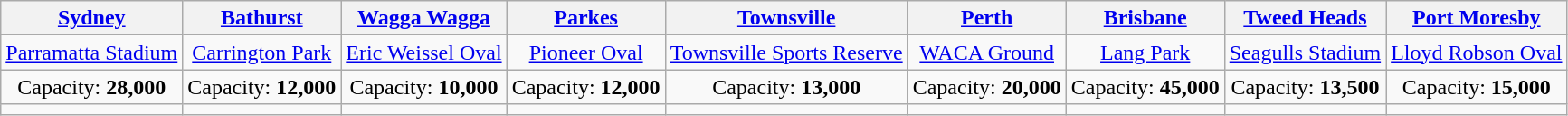<table class="wikitable" style="text-align:center">
<tr>
<th><a href='#'>Sydney</a></th>
<th><a href='#'>Bathurst</a></th>
<th><a href='#'>Wagga Wagga</a></th>
<th><a href='#'>Parkes</a></th>
<th><a href='#'>Townsville</a></th>
<th><a href='#'>Perth</a></th>
<th><a href='#'>Brisbane</a></th>
<th><a href='#'>Tweed Heads</a></th>
<th><a href='#'>Port Moresby</a></th>
</tr>
<tr>
<td><a href='#'>Parramatta Stadium</a></td>
<td><a href='#'>Carrington Park</a></td>
<td><a href='#'>Eric Weissel Oval</a></td>
<td><a href='#'>Pioneer Oval</a></td>
<td><a href='#'>Townsville Sports Reserve</a></td>
<td><a href='#'>WACA Ground</a></td>
<td><a href='#'>Lang Park</a></td>
<td><a href='#'>Seagulls Stadium</a></td>
<td><a href='#'>Lloyd Robson Oval</a></td>
</tr>
<tr>
<td>Capacity: <strong>28,000</strong></td>
<td>Capacity: <strong>12,000</strong></td>
<td>Capacity: <strong>10,000</strong></td>
<td>Capacity: <strong>12,000</strong></td>
<td>Capacity: <strong>13,000</strong></td>
<td>Capacity: <strong>20,000</strong></td>
<td>Capacity: <strong>45,000</strong></td>
<td>Capacity: <strong>13,500</strong></td>
<td>Capacity: <strong>15,000</strong></td>
</tr>
<tr>
<td></td>
<td></td>
<td></td>
<td></td>
<td></td>
<td></td>
<td></td>
<td></td>
<td></td>
</tr>
</table>
